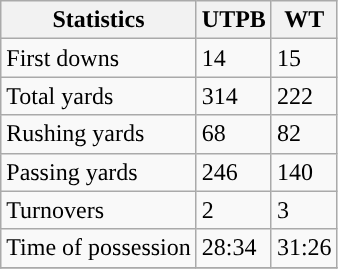<table class="wikitable" style="float: left;">
<tr>
<th>Statistics</th>
<th>UTPB</th>
<th>WT</th>
</tr>
<tr>
<td>First downs</td>
<td>14</td>
<td>15</td>
</tr>
<tr>
<td>Total yards</td>
<td>314</td>
<td>222</td>
</tr>
<tr>
<td>Rushing yards</td>
<td>68</td>
<td>82</td>
</tr>
<tr>
<td>Passing yards</td>
<td>246</td>
<td>140</td>
</tr>
<tr>
<td>Turnovers</td>
<td>2</td>
<td>3</td>
</tr>
<tr>
<td>Time of possession</td>
<td>28:34</td>
<td>31:26</td>
</tr>
<tr>
</tr>
</table>
